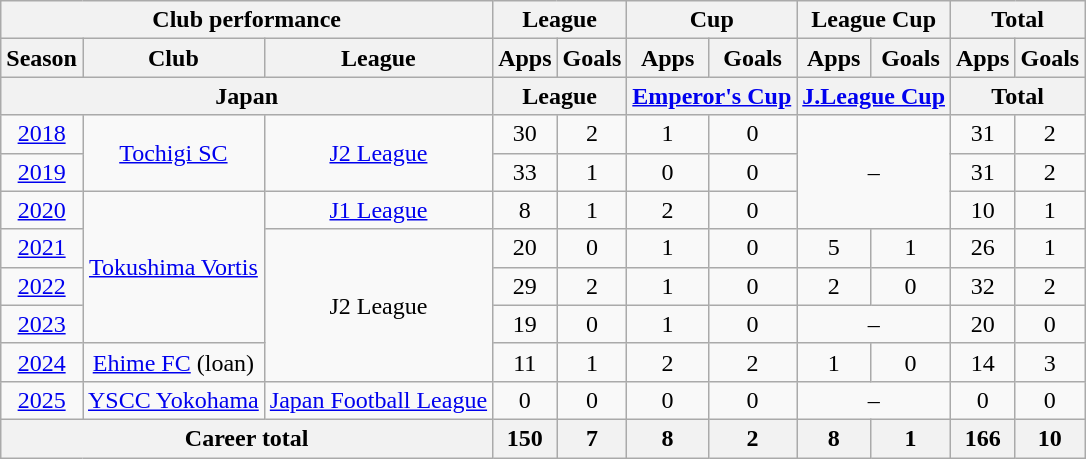<table class="wikitable" style="text-align:center">
<tr>
<th colspan=3>Club performance</th>
<th colspan=2>League</th>
<th colspan=2>Cup</th>
<th colspan=2>League Cup</th>
<th colspan=2>Total</th>
</tr>
<tr>
<th>Season</th>
<th>Club</th>
<th>League</th>
<th>Apps</th>
<th>Goals</th>
<th>Apps</th>
<th>Goals</th>
<th>Apps</th>
<th>Goals</th>
<th>Apps</th>
<th>Goals</th>
</tr>
<tr>
<th colspan=3>Japan</th>
<th colspan=2>League</th>
<th colspan=2><a href='#'>Emperor's Cup</a></th>
<th colspan=2><a href='#'>J.League Cup</a></th>
<th colspan=2>Total</th>
</tr>
<tr>
<td><a href='#'>2018</a></td>
<td rowspan="2"><a href='#'>Tochigi SC</a></td>
<td rowspan="2"><a href='#'>J2 League</a></td>
<td>30</td>
<td>2</td>
<td>1</td>
<td>0</td>
<td rowspan="3" colspan="2">–</td>
<td>31</td>
<td>2</td>
</tr>
<tr>
<td><a href='#'>2019</a></td>
<td>33</td>
<td>1</td>
<td>0</td>
<td>0</td>
<td>31</td>
<td>2</td>
</tr>
<tr>
<td><a href='#'>2020</a></td>
<td rowspan="4"><a href='#'>Tokushima Vortis</a></td>
<td><a href='#'>J1 League</a></td>
<td>8</td>
<td>1</td>
<td>2</td>
<td>0</td>
<td>10</td>
<td>1</td>
</tr>
<tr>
<td><a href='#'>2021</a></td>
<td rowspan="4">J2 League</td>
<td>20</td>
<td>0</td>
<td>1</td>
<td>0</td>
<td>5</td>
<td>1</td>
<td>26</td>
<td>1</td>
</tr>
<tr>
<td><a href='#'>2022</a></td>
<td>29</td>
<td>2</td>
<td>1</td>
<td>0</td>
<td>2</td>
<td>0</td>
<td>32</td>
<td>2</td>
</tr>
<tr>
<td><a href='#'>2023</a></td>
<td>19</td>
<td>0</td>
<td>1</td>
<td>0</td>
<td colspan="2">–</td>
<td>20</td>
<td>0</td>
</tr>
<tr>
<td><a href='#'>2024</a></td>
<td><a href='#'>Ehime FC</a> (loan)</td>
<td>11</td>
<td>1</td>
<td>2</td>
<td>2</td>
<td>1</td>
<td>0</td>
<td>14</td>
<td>3</td>
</tr>
<tr>
<td><a href='#'>2025</a></td>
<td><a href='#'>YSCC Yokohama</a></td>
<td><a href='#'>Japan Football League</a></td>
<td>0</td>
<td>0</td>
<td>0</td>
<td>0</td>
<td colspan="2">–</td>
<td>0</td>
<td>0</td>
</tr>
<tr>
<th colspan=3>Career total</th>
<th>150</th>
<th>7</th>
<th>8</th>
<th>2</th>
<th>8</th>
<th>1</th>
<th>166</th>
<th>10</th>
</tr>
</table>
